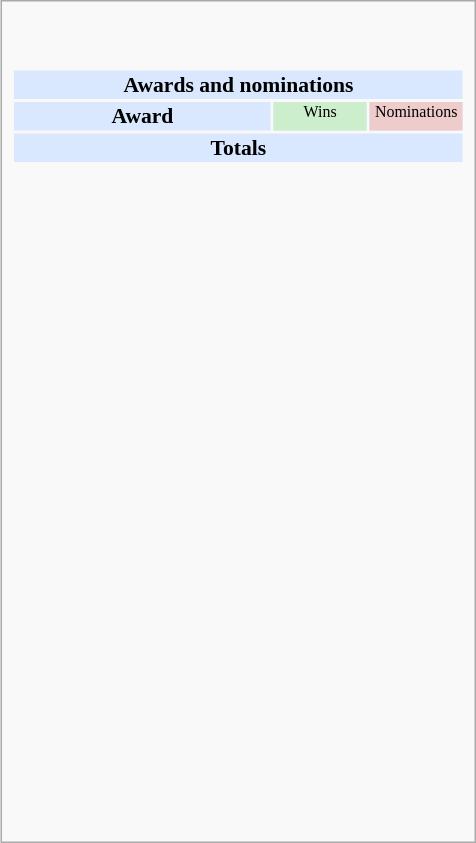<table class="infobox" style="width: 22em; text-align: left; font-size: 90%; vertical-align: middle;">
<tr>
<td colspan="3" style="text-align:center;"><br></td>
</tr>
<tr align="center">
<td colspan="3"><br><table class="collapsible collapsed" style="width:100%;">
<tr>
<th colspan="3" style="background:#d9e8ff; text-align:center;">Awards and nominations</th>
</tr>
<tr style="background:#d9e8ff; text-align:center;">
<th style="vertical-align: middle;">Award</th>
<td style="background:#cec; font-size:8pt; width:60px;">Wins</td>
<td style="background:#ecc; font-size:8pt; width:60px;">Nominations</td>
</tr>
<tr style="background:#d9e8ff;">
<td colspan="3" style="text-align:center;"><strong>Totals</strong></td>
</tr>
<tr>
<td style="text-align:center;"><br></td>
<td></td>
<td></td>
</tr>
<tr>
<td style="text-align:center;"><br></td>
<td></td>
<td></td>
</tr>
<tr>
<td style="text-align:center;"><br></td>
<td></td>
<td></td>
</tr>
<tr>
<td style="text-align:center;"><br></td>
<td></td>
<td></td>
</tr>
<tr>
<td style="text-align:center;"><br></td>
<td></td>
<td></td>
</tr>
<tr>
<td style="text-align:center;"><br></td>
<td></td>
<td></td>
</tr>
<tr>
<td style="text-align:center;"><br></td>
<td></td>
<td></td>
</tr>
<tr>
<td style="text-align:center;"><br></td>
<td></td>
<td></td>
</tr>
<tr>
<td style="text-align:center;"><br></td>
<td></td>
<td></td>
</tr>
<tr>
<td style="text-align:center;"><br></td>
<td></td>
<td></td>
</tr>
<tr>
<td style="text-align:center;"><br></td>
<td></td>
<td></td>
</tr>
<tr>
<td style="text-align:center;"><br></td>
<td></td>
<td></td>
</tr>
<tr>
<td style="text-align:center;"><br></td>
<td></td>
<td></td>
</tr>
<tr>
<td style="text-align:center;"><br></td>
<td></td>
<td></td>
</tr>
<tr>
<td style="text-align:center;"><br></td>
<td></td>
<td></td>
</tr>
<tr>
<td style="text-align:center;"><br></td>
<td></td>
<td></td>
</tr>
<tr>
<td style="text-align:center;"><br></td>
<td></td>
<td></td>
</tr>
<tr>
<td style="text-align:center;"><br></td>
<td></td>
<td></td>
</tr>
<tr>
<td style="text-align:center;"><br></td>
<td></td>
<td></td>
</tr>
<tr>
<td style="text-align:center;"><br></td>
<td></td>
<td></td>
</tr>
<tr>
<td style="text-align:center;"><br></td>
<td></td>
<td></td>
</tr>
</table>
</td>
</tr>
<tr>
<td></td>
<td></td>
</tr>
</table>
